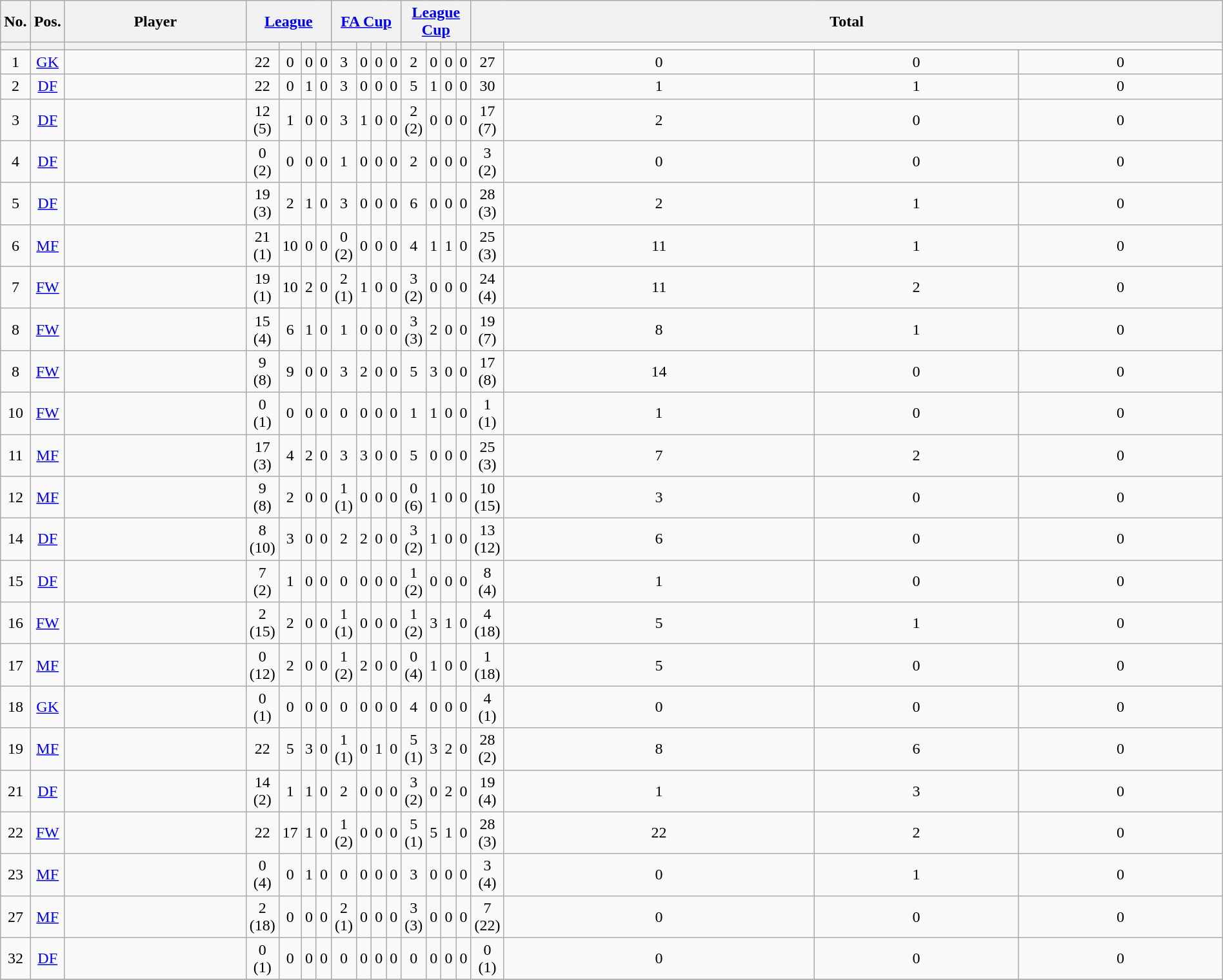<table class="wikitable sortable alternance" style="text-align:center;width:100%">
<tr>
<th rowspan="2" style="width:5px">No.</th>
<th rowspan="2" style="width:5px">Pos.</th>
<th rowspan="2" style="width:180px">Player</th>
<th colspan="4"><a href='#'>League</a></th>
<th colspan="4"><a href='#'>FA Cup</a></th>
<th colspan="4"><a href='#'>League Cup</a></th>
<th colspan="4">Total</th>
</tr>
<tr>
</tr>
<tr style="text-align:center">
<th width="4"></th>
<th width="4"></th>
<th width="4"></th>
<th width="4"></th>
<th width="4"></th>
<th width="4"></th>
<th width="4"></th>
<th width="4"></th>
<th width="4"></th>
<th width="4"></th>
<th width="4"></th>
<th width="4"></th>
<th width="4"></th>
<th width="4"></th>
<th width="4"></th>
<th width="4"></th>
</tr>
<tr>
<td>1</td>
<td><a href='#'>GK</a></td>
<td align="left"></td>
<td>22</td>
<td>0</td>
<td>0</td>
<td>0</td>
<td>3</td>
<td>0</td>
<td>0</td>
<td>0</td>
<td>2</td>
<td>0</td>
<td>0</td>
<td>0</td>
<td>27</td>
<td>0</td>
<td>0</td>
<td>0</td>
</tr>
<tr>
<td>2</td>
<td><a href='#'>DF</a></td>
<td align="left"></td>
<td>22</td>
<td>0</td>
<td>1</td>
<td>0</td>
<td>3</td>
<td>0</td>
<td>0</td>
<td>0</td>
<td>5</td>
<td>1</td>
<td>0</td>
<td>0</td>
<td>30</td>
<td>1</td>
<td>1</td>
<td>0</td>
</tr>
<tr>
<td>3</td>
<td><a href='#'>DF</a></td>
<td align="left"></td>
<td>12 (5)</td>
<td>1</td>
<td>0</td>
<td>0</td>
<td>3</td>
<td>1</td>
<td>0</td>
<td>0</td>
<td>2 (2)</td>
<td>0</td>
<td>0</td>
<td>0</td>
<td>17 (7)</td>
<td>2</td>
<td>0</td>
<td>0</td>
</tr>
<tr>
<td>4</td>
<td><a href='#'>DF</a></td>
<td align="left"></td>
<td>0 (2)</td>
<td>0</td>
<td>0</td>
<td>0</td>
<td>1</td>
<td>0</td>
<td>0</td>
<td>0</td>
<td>2</td>
<td>0</td>
<td>0</td>
<td>0</td>
<td>3 (2)</td>
<td>0</td>
<td>0</td>
<td>0</td>
</tr>
<tr>
<td>5</td>
<td><a href='#'>DF</a></td>
<td align="left"></td>
<td>19 (3)</td>
<td>2</td>
<td>1</td>
<td>0</td>
<td>3</td>
<td>0</td>
<td>0</td>
<td>0</td>
<td>6</td>
<td>0</td>
<td>0</td>
<td>0</td>
<td>28 (3)</td>
<td>2</td>
<td>1</td>
<td>0</td>
</tr>
<tr>
<td>6</td>
<td><a href='#'>MF</a></td>
<td align="left"></td>
<td>21 (1)</td>
<td>10</td>
<td>0</td>
<td>0</td>
<td>0 (2)</td>
<td>0</td>
<td>0</td>
<td>0</td>
<td>4</td>
<td>1</td>
<td>1</td>
<td>0</td>
<td>25 (3)</td>
<td>11</td>
<td>1</td>
<td>0</td>
</tr>
<tr>
<td>7</td>
<td><a href='#'>FW</a></td>
<td align="left"></td>
<td>19 (1)</td>
<td>10</td>
<td>2</td>
<td>0</td>
<td>2 (1)</td>
<td>1</td>
<td>0</td>
<td>0</td>
<td>3 (2)</td>
<td>0</td>
<td>0</td>
<td>0</td>
<td>24 (4)</td>
<td>11</td>
<td>2</td>
<td>0</td>
</tr>
<tr>
<td>8</td>
<td><a href='#'>FW</a></td>
<td align="left"></td>
<td>15 (4)</td>
<td>6</td>
<td>1</td>
<td>0</td>
<td>1</td>
<td>0</td>
<td>0</td>
<td>0</td>
<td>3 (3)</td>
<td>2</td>
<td>0</td>
<td>0</td>
<td>19 (7)</td>
<td>8</td>
<td>1</td>
<td>0</td>
</tr>
<tr>
<td>8</td>
<td><a href='#'>FW</a></td>
<td align="left"></td>
<td>9 (8)</td>
<td>9</td>
<td>0</td>
<td>0</td>
<td>3</td>
<td>2</td>
<td>0</td>
<td>0</td>
<td>5</td>
<td>3</td>
<td>0</td>
<td>0</td>
<td>17 (8)</td>
<td>14</td>
<td>0</td>
<td>0</td>
</tr>
<tr>
<td>10</td>
<td><a href='#'>FW</a></td>
<td align="left"></td>
<td>0 (1)</td>
<td>0</td>
<td>0</td>
<td>0</td>
<td>0</td>
<td>0</td>
<td>0</td>
<td>0</td>
<td>1</td>
<td>1</td>
<td>0</td>
<td>0</td>
<td>1 (1)</td>
<td>1</td>
<td>0</td>
<td>0</td>
</tr>
<tr>
<td>11</td>
<td><a href='#'>MF</a></td>
<td align="left"></td>
<td>17 (3)</td>
<td>4</td>
<td>2</td>
<td>0</td>
<td>3</td>
<td>3</td>
<td>0</td>
<td>0</td>
<td>5</td>
<td>0</td>
<td>0</td>
<td>0</td>
<td>25 (3)</td>
<td>7</td>
<td>2</td>
<td>0</td>
</tr>
<tr>
<td>12</td>
<td><a href='#'>MF</a></td>
<td align="left"></td>
<td>9 (8)</td>
<td>2</td>
<td>0</td>
<td>0</td>
<td>1 (1)</td>
<td>0</td>
<td>0</td>
<td>0</td>
<td>0 (6)</td>
<td>1</td>
<td>0</td>
<td>0</td>
<td>10 (15)</td>
<td>3</td>
<td>0</td>
<td>0</td>
</tr>
<tr>
<td>14</td>
<td><a href='#'>DF</a></td>
<td align="left"></td>
<td>8 (10)</td>
<td>3</td>
<td>0</td>
<td>0</td>
<td>2</td>
<td>2</td>
<td>0</td>
<td>0</td>
<td>3 (2)</td>
<td>1</td>
<td>0</td>
<td>0</td>
<td>13 (12)</td>
<td>6</td>
<td>0</td>
<td>0</td>
</tr>
<tr>
<td>15</td>
<td><a href='#'>DF</a></td>
<td align="left"></td>
<td>7 (2)</td>
<td>1</td>
<td>0</td>
<td>0</td>
<td>0</td>
<td>0</td>
<td>0</td>
<td>0</td>
<td>1 (2)</td>
<td>0</td>
<td>0</td>
<td>0</td>
<td>8 (4)</td>
<td>1</td>
<td>0</td>
<td>0</td>
</tr>
<tr>
<td>16</td>
<td><a href='#'>FW</a></td>
<td align="left"></td>
<td>2 (15)</td>
<td>2</td>
<td>0</td>
<td>0</td>
<td>1 (1)</td>
<td>0</td>
<td>0</td>
<td>0</td>
<td>1 (2)</td>
<td>3</td>
<td>1</td>
<td>0</td>
<td>4 (18)</td>
<td>5</td>
<td>1</td>
<td>0</td>
</tr>
<tr>
<td>17</td>
<td><a href='#'>MF</a></td>
<td align="left"></td>
<td>0 (12)</td>
<td>2</td>
<td>0</td>
<td>0</td>
<td>1 (2)</td>
<td>2</td>
<td>0</td>
<td>0</td>
<td>0 (4)</td>
<td>1</td>
<td>0</td>
<td>0</td>
<td>1 (18)</td>
<td>5</td>
<td>0</td>
<td>0</td>
</tr>
<tr>
<td>18</td>
<td><a href='#'>GK</a></td>
<td align="left"></td>
<td>0 (1)</td>
<td>0</td>
<td>0</td>
<td>0</td>
<td>0</td>
<td>0</td>
<td>0</td>
<td>0</td>
<td>4</td>
<td>0</td>
<td>0</td>
<td>0</td>
<td>4 (1)</td>
<td>0</td>
<td>0</td>
<td>0</td>
</tr>
<tr>
<td>19</td>
<td><a href='#'>MF</a></td>
<td align="left"></td>
<td>22</td>
<td>5</td>
<td>3</td>
<td>0</td>
<td>1 (1)</td>
<td>0</td>
<td>1</td>
<td>0</td>
<td>5 (1)</td>
<td>3</td>
<td>2</td>
<td>0</td>
<td>28 (2)</td>
<td>8</td>
<td>6</td>
<td>0</td>
</tr>
<tr>
<td>21</td>
<td><a href='#'>DF</a></td>
<td align="left"></td>
<td>14 (2)</td>
<td>1</td>
<td>1</td>
<td>0</td>
<td>2</td>
<td>0</td>
<td>0</td>
<td>0</td>
<td>3 (2)</td>
<td>0</td>
<td>2</td>
<td>0</td>
<td>19 (4)</td>
<td>1</td>
<td>3</td>
<td>0</td>
</tr>
<tr>
<td>22</td>
<td><a href='#'>FW</a></td>
<td align="left"></td>
<td>22</td>
<td>17</td>
<td>1</td>
<td>0</td>
<td>1 (2)</td>
<td>0</td>
<td>0</td>
<td>0</td>
<td>5 (1)</td>
<td>5</td>
<td>1</td>
<td>0</td>
<td>28 (3)</td>
<td>22</td>
<td>2</td>
<td>0</td>
</tr>
<tr>
<td>23</td>
<td><a href='#'>MF</a></td>
<td align="left"></td>
<td>0 (4)</td>
<td>0</td>
<td>1</td>
<td>0</td>
<td>0</td>
<td>0</td>
<td>0</td>
<td>0</td>
<td>3</td>
<td>0</td>
<td>0</td>
<td>0</td>
<td>3 (4)</td>
<td>0</td>
<td>1</td>
<td>0</td>
</tr>
<tr>
<td>27</td>
<td><a href='#'>MF</a></td>
<td align="left"></td>
<td>2 (18)</td>
<td>0</td>
<td>0</td>
<td>0</td>
<td>2 (1)</td>
<td>0</td>
<td>0</td>
<td>0</td>
<td>3 (3)</td>
<td>0</td>
<td>0</td>
<td>0</td>
<td>7 (22)</td>
<td>0</td>
<td>0</td>
<td>0</td>
</tr>
<tr>
<td>32</td>
<td><a href='#'>DF</a></td>
<td align="left"></td>
<td>0 (1)</td>
<td>0</td>
<td>0</td>
<td>0</td>
<td>0</td>
<td>0</td>
<td>0</td>
<td>0</td>
<td>0</td>
<td>0</td>
<td>0</td>
<td>0</td>
<td>0 (1)</td>
<td>0</td>
<td>0</td>
<td>0</td>
</tr>
<tr>
</tr>
</table>
